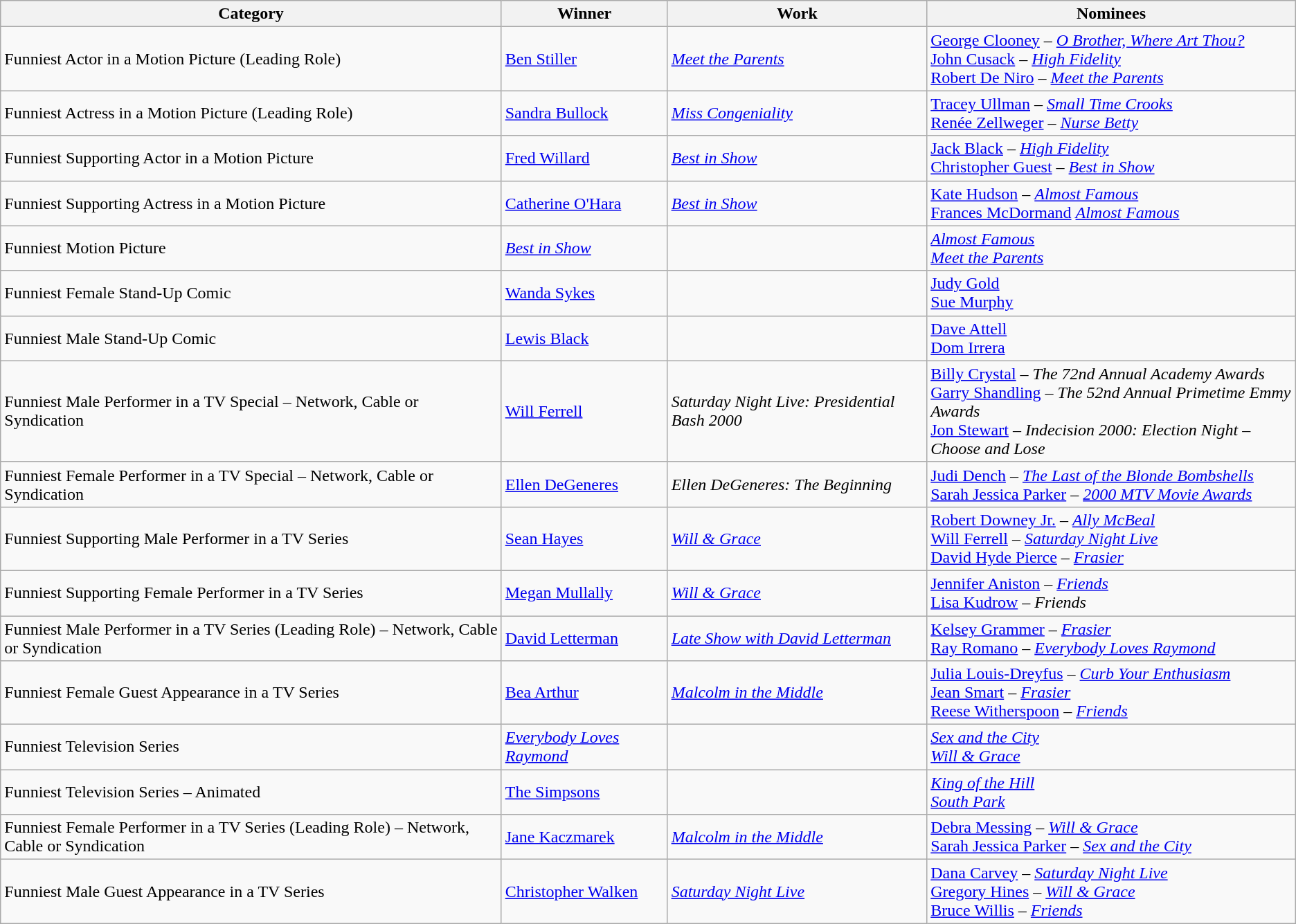<table class="wikitable sortable">
<tr>
<th>Category</th>
<th>Winner</th>
<th>Work</th>
<th class="unsortable">Nominees</th>
</tr>
<tr>
<td>Funniest Actor in a Motion Picture (Leading Role)</td>
<td><a href='#'>Ben Stiller</a></td>
<td><em><a href='#'>Meet the Parents</a></em></td>
<td><a href='#'>George Clooney</a> – <em><a href='#'>O Brother, Where Art Thou?</a></em><br><a href='#'>John Cusack</a> – <em><a href='#'>High Fidelity</a></em><br><a href='#'>Robert De Niro</a> – <em><a href='#'>Meet the Parents</a></em></td>
</tr>
<tr>
<td>Funniest Actress in a Motion Picture (Leading Role)</td>
<td><a href='#'>Sandra Bullock</a></td>
<td><em><a href='#'>Miss Congeniality</a></em></td>
<td><a href='#'>Tracey Ullman</a> – <em><a href='#'>Small Time Crooks</a></em><br><a href='#'>Renée Zellweger</a> – <em><a href='#'>Nurse Betty</a></em></td>
</tr>
<tr>
<td>Funniest Supporting Actor in a Motion Picture</td>
<td><a href='#'>Fred Willard</a></td>
<td><em><a href='#'>Best in Show</a></em></td>
<td><a href='#'>Jack Black</a> – <em><a href='#'>High Fidelity</a></em><br><a href='#'>Christopher Guest</a> – <em><a href='#'>Best in Show</a></em></td>
</tr>
<tr>
<td>Funniest Supporting Actress in a Motion Picture</td>
<td><a href='#'>Catherine O'Hara</a></td>
<td><em><a href='#'>Best in Show</a></em></td>
<td><a href='#'>Kate Hudson</a> – <em><a href='#'>Almost Famous</a></em><br><a href='#'>Frances McDormand</a> <em><a href='#'>Almost Famous</a></em></td>
</tr>
<tr>
<td>Funniest Motion Picture</td>
<td><em><a href='#'>Best in Show</a></em></td>
<td></td>
<td><em><a href='#'>Almost Famous</a></em><br><em><a href='#'>Meet the Parents</a></em></td>
</tr>
<tr>
<td>Funniest Female Stand-Up Comic</td>
<td><a href='#'>Wanda Sykes</a></td>
<td></td>
<td><a href='#'>Judy Gold</a><br><a href='#'>Sue Murphy</a></td>
</tr>
<tr>
<td>Funniest Male Stand-Up Comic</td>
<td><a href='#'>Lewis Black</a></td>
<td></td>
<td><a href='#'>Dave Attell</a><br><a href='#'>Dom Irrera</a></td>
</tr>
<tr>
<td>Funniest Male Performer in a TV Special – Network, Cable or Syndication</td>
<td><a href='#'>Will Ferrell</a></td>
<td><em>Saturday Night Live: Presidential Bash 2000</em></td>
<td><a href='#'>Billy Crystal</a> – <em>The 72nd Annual Academy Awards</em><br><a href='#'>Garry Shandling</a> – <em>The 52nd Annual Primetime Emmy Awards</em><br><a href='#'>Jon Stewart</a> – <em>Indecision 2000: Election Night – Choose and Lose</em></td>
</tr>
<tr>
<td>Funniest Female Performer in a TV Special – Network, Cable or Syndication</td>
<td><a href='#'>Ellen DeGeneres</a></td>
<td><em>Ellen DeGeneres: The Beginning</em></td>
<td><a href='#'>Judi Dench</a> – <em><a href='#'>The Last of the Blonde Bombshells</a></em><br><a href='#'>Sarah Jessica Parker</a> – <em><a href='#'>2000 MTV Movie Awards</a></em></td>
</tr>
<tr>
<td>Funniest Supporting Male Performer in a TV Series</td>
<td><a href='#'>Sean Hayes</a></td>
<td><em><a href='#'>Will & Grace</a></em></td>
<td><a href='#'>Robert Downey Jr.</a> – <em><a href='#'>Ally McBeal</a></em><br><a href='#'>Will Ferrell</a> – <em><a href='#'>Saturday Night Live</a></em><br><a href='#'>David Hyde Pierce</a> – <em><a href='#'>Frasier</a></em></td>
</tr>
<tr>
<td>Funniest Supporting Female Performer in a TV Series</td>
<td><a href='#'>Megan Mullally</a></td>
<td><em><a href='#'>Will & Grace</a></em></td>
<td><a href='#'>Jennifer Aniston</a> – <em><a href='#'>Friends</a></em><br><a href='#'>Lisa Kudrow</a> – <em>Friends</em></td>
</tr>
<tr>
<td>Funniest Male Performer in a TV Series (Leading Role) – Network, Cable or Syndication</td>
<td><a href='#'>David Letterman</a></td>
<td><em><a href='#'>Late Show with David Letterman</a></em></td>
<td><a href='#'>Kelsey Grammer</a> – <em><a href='#'>Frasier</a></em><br><a href='#'>Ray Romano</a> – <em><a href='#'>Everybody Loves Raymond</a></em></td>
</tr>
<tr>
<td>Funniest Female Guest Appearance in a TV Series</td>
<td><a href='#'>Bea Arthur</a></td>
<td><em><a href='#'>Malcolm in the Middle</a></em></td>
<td><a href='#'>Julia Louis-Dreyfus</a> – <em><a href='#'>Curb Your Enthusiasm</a></em><br><a href='#'>Jean Smart</a> – <em><a href='#'>Frasier</a></em><br><a href='#'>Reese Witherspoon</a> – <em><a href='#'>Friends</a></em></td>
</tr>
<tr>
<td>Funniest Television Series</td>
<td><em><a href='#'>Everybody Loves Raymond</a></em></td>
<td></td>
<td><em><a href='#'>Sex and the City</a></em><br><em><a href='#'>Will & Grace</a></em></td>
</tr>
<tr>
<td>Funniest Television Series – Animated</td>
<td><a href='#'>The Simpsons</a></td>
<td></td>
<td><em><a href='#'>King of the Hill</a></em><br><em><a href='#'>South Park</a></em></td>
</tr>
<tr>
<td>Funniest Female Performer in a TV Series (Leading Role) – Network, Cable or Syndication</td>
<td><a href='#'>Jane Kaczmarek</a></td>
<td><em><a href='#'>Malcolm in the Middle</a></em></td>
<td><a href='#'>Debra Messing</a> – <em><a href='#'>Will & Grace</a></em><br><a href='#'>Sarah Jessica Parker</a> – <em><a href='#'>Sex and the City</a></em></td>
</tr>
<tr>
<td>Funniest Male Guest Appearance in a TV Series</td>
<td><a href='#'>Christopher Walken</a></td>
<td><em><a href='#'>Saturday Night Live</a></em></td>
<td><a href='#'>Dana Carvey</a> – <em><a href='#'>Saturday Night Live</a></em><br><a href='#'>Gregory Hines</a> – <em><a href='#'>Will & Grace</a></em><br><a href='#'>Bruce Willis</a> – <em><a href='#'>Friends</a></em></td>
</tr>
</table>
